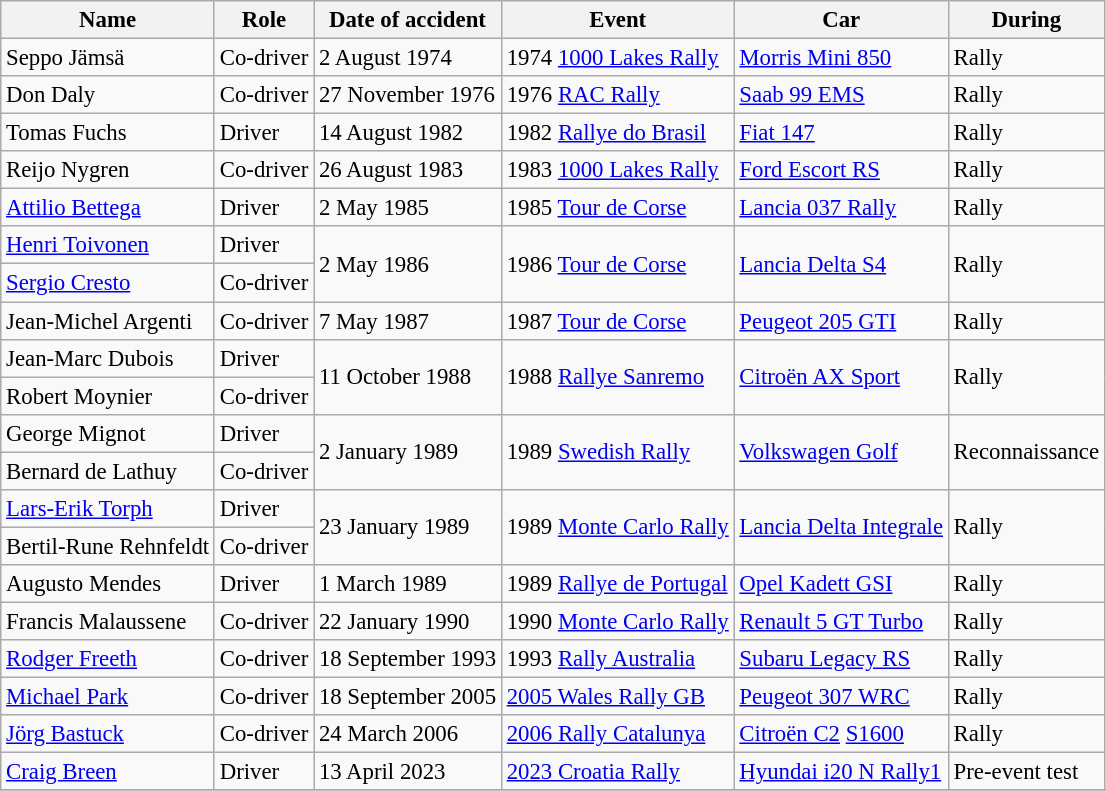<table class="wikitable" style="text-align:left; font-size:95%">
<tr>
<th>Name</th>
<th>Role</th>
<th>Date of accident</th>
<th>Event</th>
<th>Car</th>
<th>During</th>
</tr>
<tr>
<td> Seppo Jämsä</td>
<td>Co-driver</td>
<td>2 August 1974</td>
<td>1974 <a href='#'>1000 Lakes Rally</a></td>
<td><a href='#'>Morris Mini 850</a></td>
<td>Rally</td>
</tr>
<tr>
<td> Don Daly</td>
<td>Co-driver</td>
<td>27 November 1976</td>
<td>1976 <a href='#'>RAC Rally</a></td>
<td><a href='#'>Saab 99 EMS</a></td>
<td>Rally</td>
</tr>
<tr>
<td> Tomas Fuchs</td>
<td>Driver</td>
<td>14 August 1982</td>
<td>1982 <a href='#'>Rallye do Brasil</a></td>
<td><a href='#'>Fiat 147</a></td>
<td>Rally</td>
</tr>
<tr>
<td> Reijo Nygren</td>
<td>Co-driver</td>
<td>26 August 1983</td>
<td>1983 <a href='#'>1000 Lakes Rally</a></td>
<td><a href='#'>Ford Escort RS</a></td>
<td>Rally</td>
</tr>
<tr>
<td> <a href='#'>Attilio Bettega</a></td>
<td>Driver</td>
<td>2 May 1985</td>
<td>1985 <a href='#'>Tour de Corse</a></td>
<td><a href='#'>Lancia 037 Rally</a></td>
<td>Rally</td>
</tr>
<tr>
<td> <a href='#'>Henri Toivonen</a></td>
<td>Driver</td>
<td rowspan="2">2 May 1986</td>
<td rowspan="2">1986 <a href='#'>Tour de Corse</a></td>
<td rowspan="2"><a href='#'>Lancia Delta S4</a></td>
<td rowspan="2">Rally</td>
</tr>
<tr>
<td> <a href='#'>Sergio Cresto</a></td>
<td>Co-driver</td>
</tr>
<tr>
<td> Jean-Michel Argenti</td>
<td>Co-driver</td>
<td>7 May 1987</td>
<td>1987 <a href='#'>Tour de Corse</a></td>
<td><a href='#'>Peugeot 205 GTI</a></td>
<td>Rally</td>
</tr>
<tr>
<td> Jean-Marc Dubois</td>
<td>Driver</td>
<td rowspan="2">11 October 1988</td>
<td rowspan="2">1988 <a href='#'>Rallye Sanremo</a></td>
<td rowspan="2"><a href='#'>Citroën AX Sport</a></td>
<td rowspan="2">Rally</td>
</tr>
<tr>
<td> Robert Moynier</td>
<td>Co-driver</td>
</tr>
<tr>
<td> George Mignot</td>
<td>Driver</td>
<td rowspan="2">2 January 1989</td>
<td rowspan="2">1989 <a href='#'>Swedish Rally</a></td>
<td rowspan="2"><a href='#'>Volkswagen Golf</a></td>
<td rowspan="2">Reconnaissance</td>
</tr>
<tr>
<td> Bernard de Lathuy</td>
<td>Co-driver</td>
</tr>
<tr>
<td> <a href='#'>Lars-Erik Torph</a></td>
<td>Driver</td>
<td rowspan="2">23 January 1989</td>
<td rowspan="2">1989 <a href='#'>Monte Carlo Rally</a></td>
<td rowspan="2"><a href='#'>Lancia Delta Integrale</a></td>
<td rowspan="2">Rally</td>
</tr>
<tr>
<td> Bertil-Rune Rehnfeldt</td>
<td>Co-driver</td>
</tr>
<tr>
<td> Augusto Mendes</td>
<td>Driver</td>
<td>1 March 1989</td>
<td>1989 <a href='#'>Rallye de Portugal</a></td>
<td><a href='#'>Opel Kadett GSI</a></td>
<td>Rally</td>
</tr>
<tr>
<td> Francis Malaussene</td>
<td>Co-driver</td>
<td>22 January 1990</td>
<td>1990 <a href='#'>Monte Carlo Rally</a></td>
<td><a href='#'>Renault 5 GT Turbo</a></td>
<td>Rally</td>
</tr>
<tr>
<td> <a href='#'>Rodger Freeth</a></td>
<td>Co-driver</td>
<td>18 September 1993</td>
<td>1993 <a href='#'>Rally Australia</a></td>
<td><a href='#'>Subaru Legacy RS</a></td>
<td>Rally</td>
</tr>
<tr>
<td> <a href='#'>Michael Park</a></td>
<td>Co-driver</td>
<td>18 September 2005</td>
<td><a href='#'>2005 Wales Rally GB</a></td>
<td><a href='#'>Peugeot 307 WRC</a></td>
<td>Rally</td>
</tr>
<tr>
<td> <a href='#'>Jörg Bastuck</a></td>
<td>Co-driver</td>
<td>24 March 2006</td>
<td><a href='#'>2006 Rally Catalunya</a></td>
<td><a href='#'>Citroën C2</a> <a href='#'>S1600</a></td>
<td>Rally</td>
</tr>
<tr>
<td> <a href='#'>Craig Breen</a></td>
<td>Driver</td>
<td>13 April 2023</td>
<td><a href='#'>2023 Croatia Rally</a></td>
<td><a href='#'>Hyundai i20 N Rally1</a></td>
<td>Pre-event test</td>
</tr>
<tr>
</tr>
</table>
